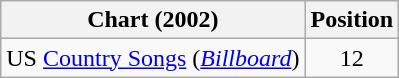<table class="wikitable sortable">
<tr>
<th scope="col">Chart (2002)</th>
<th scope="col">Position</th>
</tr>
<tr>
<td>US <a href='#'>Country Songs</a> (<em><a href='#'>Billboard</a></em>)</td>
<td align="center">12</td>
</tr>
</table>
